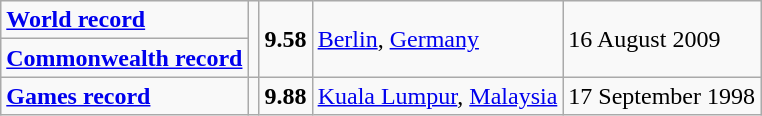<table class="wikitable">
<tr>
<td><a href='#'><strong>World record</strong></a></td>
<td rowspan="2"></td>
<td rowspan="2"><strong>9.58</strong></td>
<td rowspan="2"><a href='#'>Berlin</a>, <a href='#'>Germany</a></td>
<td rowspan="2">16 August 2009</td>
</tr>
<tr>
<td><a href='#'><strong>Commonwealth record</strong></a></td>
</tr>
<tr>
<td><a href='#'><strong>Games record</strong></a></td>
<td></td>
<td><strong>9.88</strong></td>
<td><a href='#'>Kuala Lumpur</a>, <a href='#'>Malaysia</a></td>
<td>17 September 1998</td>
</tr>
</table>
